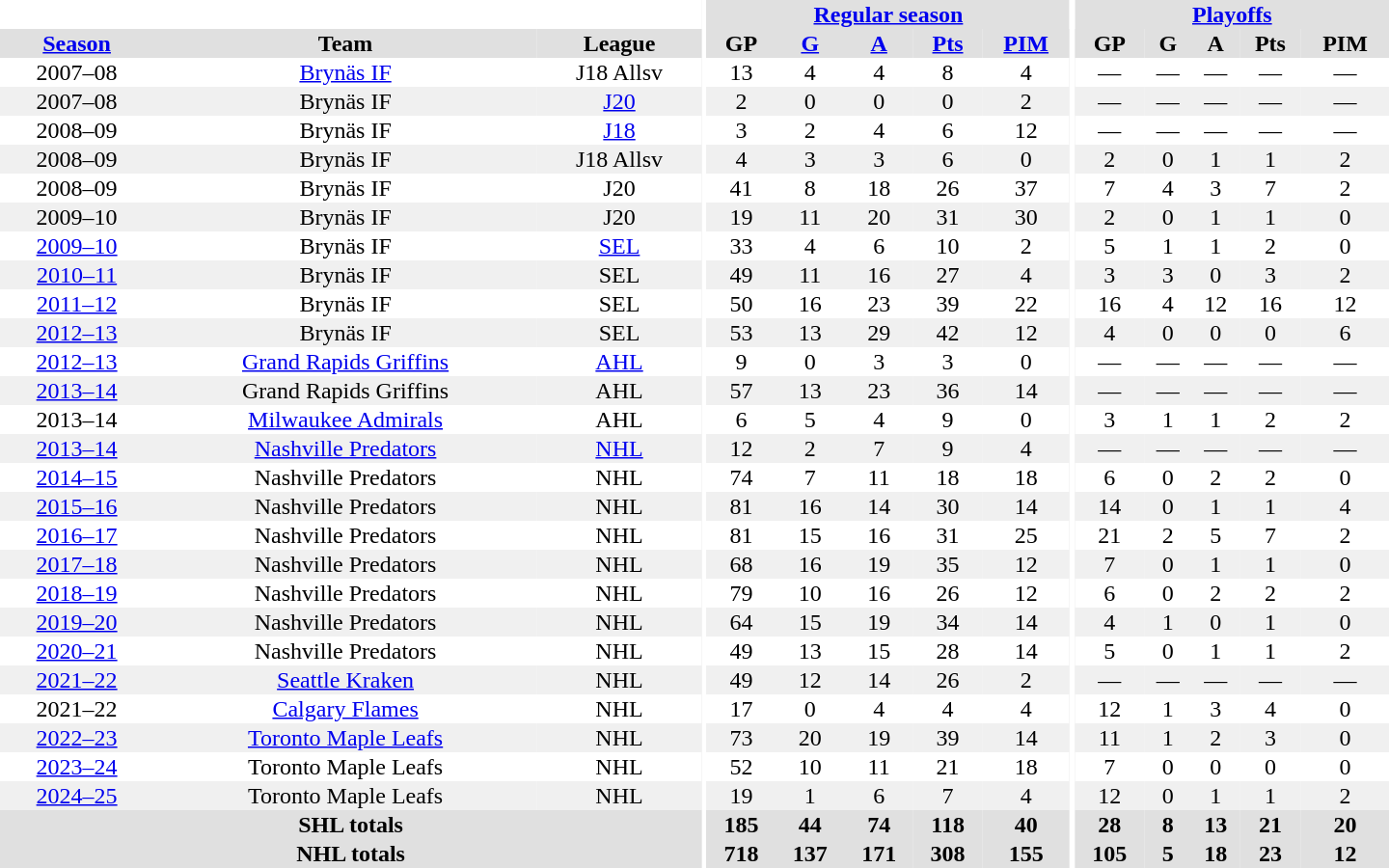<table border="0" cellpadding="1" cellspacing="0" style="text-align:center; width:60em">
<tr bgcolor="#e0e0e0">
<th colspan="3" bgcolor="#ffffff"></th>
<th rowspan="99" bgcolor="#ffffff"></th>
<th colspan="5"><a href='#'>Regular season</a></th>
<th rowspan="99" bgcolor="#ffffff"></th>
<th colspan="5"><a href='#'>Playoffs</a></th>
</tr>
<tr bgcolor="#e0e0e0">
<th><a href='#'>Season</a></th>
<th>Team</th>
<th>League</th>
<th>GP</th>
<th><a href='#'>G</a></th>
<th><a href='#'>A</a></th>
<th><a href='#'>Pts</a></th>
<th><a href='#'>PIM</a></th>
<th>GP</th>
<th>G</th>
<th>A</th>
<th>Pts</th>
<th>PIM</th>
</tr>
<tr>
<td>2007–08</td>
<td><a href='#'>Brynäs IF</a></td>
<td>J18 Allsv</td>
<td>13</td>
<td>4</td>
<td>4</td>
<td>8</td>
<td>4</td>
<td>—</td>
<td>—</td>
<td>—</td>
<td>—</td>
<td>—</td>
</tr>
<tr bgcolor="#f0f0f0">
<td>2007–08</td>
<td>Brynäs IF</td>
<td><a href='#'>J20</a></td>
<td>2</td>
<td>0</td>
<td>0</td>
<td>0</td>
<td>2</td>
<td>—</td>
<td>—</td>
<td>—</td>
<td>—</td>
<td>—</td>
</tr>
<tr>
<td>2008–09</td>
<td>Brynäs IF</td>
<td><a href='#'>J18</a></td>
<td>3</td>
<td>2</td>
<td>4</td>
<td>6</td>
<td>12</td>
<td>—</td>
<td>—</td>
<td>—</td>
<td>—</td>
<td>—</td>
</tr>
<tr bgcolor="#f0f0f0">
<td>2008–09</td>
<td>Brynäs IF</td>
<td>J18 Allsv</td>
<td>4</td>
<td>3</td>
<td>3</td>
<td>6</td>
<td>0</td>
<td>2</td>
<td>0</td>
<td>1</td>
<td>1</td>
<td>2</td>
</tr>
<tr>
<td>2008–09</td>
<td>Brynäs IF</td>
<td>J20</td>
<td>41</td>
<td>8</td>
<td>18</td>
<td>26</td>
<td>37</td>
<td>7</td>
<td>4</td>
<td>3</td>
<td>7</td>
<td>2</td>
</tr>
<tr bgcolor="#f0f0f0">
<td>2009–10</td>
<td>Brynäs IF</td>
<td>J20</td>
<td>19</td>
<td>11</td>
<td>20</td>
<td>31</td>
<td>30</td>
<td>2</td>
<td>0</td>
<td>1</td>
<td>1</td>
<td>0</td>
</tr>
<tr>
<td><a href='#'>2009–10</a></td>
<td>Brynäs IF</td>
<td><a href='#'>SEL</a></td>
<td>33</td>
<td>4</td>
<td>6</td>
<td>10</td>
<td>2</td>
<td>5</td>
<td>1</td>
<td>1</td>
<td>2</td>
<td>0</td>
</tr>
<tr bgcolor="#f0f0f0">
<td><a href='#'>2010–11</a></td>
<td>Brynäs IF</td>
<td>SEL</td>
<td>49</td>
<td>11</td>
<td>16</td>
<td>27</td>
<td>4</td>
<td>3</td>
<td>3</td>
<td>0</td>
<td>3</td>
<td>2</td>
</tr>
<tr>
<td><a href='#'>2011–12</a></td>
<td>Brynäs IF</td>
<td>SEL</td>
<td>50</td>
<td>16</td>
<td>23</td>
<td>39</td>
<td>22</td>
<td>16</td>
<td>4</td>
<td>12</td>
<td>16</td>
<td>12</td>
</tr>
<tr bgcolor="#f0f0f0">
<td><a href='#'>2012–13</a></td>
<td>Brynäs IF</td>
<td>SEL</td>
<td>53</td>
<td>13</td>
<td>29</td>
<td>42</td>
<td>12</td>
<td>4</td>
<td>0</td>
<td>0</td>
<td>0</td>
<td>6</td>
</tr>
<tr>
<td><a href='#'>2012–13</a></td>
<td><a href='#'>Grand Rapids Griffins</a></td>
<td><a href='#'>AHL</a></td>
<td>9</td>
<td>0</td>
<td>3</td>
<td>3</td>
<td>0</td>
<td>—</td>
<td>—</td>
<td>—</td>
<td>—</td>
<td>—</td>
</tr>
<tr bgcolor="#f0f0f0">
<td><a href='#'>2013–14</a></td>
<td>Grand Rapids Griffins</td>
<td>AHL</td>
<td>57</td>
<td>13</td>
<td>23</td>
<td>36</td>
<td>14</td>
<td>—</td>
<td>—</td>
<td>—</td>
<td>—</td>
<td>—</td>
</tr>
<tr>
<td 2013–14 AHL season>2013–14</td>
<td><a href='#'>Milwaukee Admirals</a></td>
<td>AHL</td>
<td>6</td>
<td>5</td>
<td>4</td>
<td>9</td>
<td>0</td>
<td>3</td>
<td>1</td>
<td>1</td>
<td>2</td>
<td>2</td>
</tr>
<tr bgcolor="#f0f0f0">
<td><a href='#'>2013–14</a></td>
<td><a href='#'>Nashville Predators</a></td>
<td><a href='#'>NHL</a></td>
<td>12</td>
<td>2</td>
<td>7</td>
<td>9</td>
<td>4</td>
<td>—</td>
<td>—</td>
<td>—</td>
<td>—</td>
<td>—</td>
</tr>
<tr>
<td><a href='#'>2014–15</a></td>
<td>Nashville Predators</td>
<td>NHL</td>
<td>74</td>
<td>7</td>
<td>11</td>
<td>18</td>
<td>18</td>
<td>6</td>
<td>0</td>
<td>2</td>
<td>2</td>
<td>0</td>
</tr>
<tr bgcolor="#f0f0f0">
<td><a href='#'>2015–16</a></td>
<td>Nashville Predators</td>
<td>NHL</td>
<td>81</td>
<td>16</td>
<td>14</td>
<td>30</td>
<td>14</td>
<td>14</td>
<td>0</td>
<td>1</td>
<td>1</td>
<td>4</td>
</tr>
<tr>
<td><a href='#'>2016–17</a></td>
<td>Nashville Predators</td>
<td>NHL</td>
<td>81</td>
<td>15</td>
<td>16</td>
<td>31</td>
<td>25</td>
<td>21</td>
<td>2</td>
<td>5</td>
<td>7</td>
<td>2</td>
</tr>
<tr bgcolor="#f0f0f0">
<td><a href='#'>2017–18</a></td>
<td>Nashville Predators</td>
<td>NHL</td>
<td>68</td>
<td>16</td>
<td>19</td>
<td>35</td>
<td>12</td>
<td>7</td>
<td>0</td>
<td>1</td>
<td>1</td>
<td>0</td>
</tr>
<tr>
<td><a href='#'>2018–19</a></td>
<td>Nashville Predators</td>
<td>NHL</td>
<td>79</td>
<td>10</td>
<td>16</td>
<td>26</td>
<td>12</td>
<td>6</td>
<td>0</td>
<td>2</td>
<td>2</td>
<td>2</td>
</tr>
<tr bgcolor="#f0f0f0">
<td><a href='#'>2019–20</a></td>
<td>Nashville Predators</td>
<td>NHL</td>
<td>64</td>
<td>15</td>
<td>19</td>
<td>34</td>
<td>14</td>
<td>4</td>
<td>1</td>
<td>0</td>
<td>1</td>
<td>0</td>
</tr>
<tr>
<td><a href='#'>2020–21</a></td>
<td>Nashville Predators</td>
<td>NHL</td>
<td>49</td>
<td>13</td>
<td>15</td>
<td>28</td>
<td>14</td>
<td>5</td>
<td>0</td>
<td>1</td>
<td>1</td>
<td>2</td>
</tr>
<tr bgcolor="#f0f0f0">
<td><a href='#'>2021–22</a></td>
<td><a href='#'>Seattle Kraken</a></td>
<td>NHL</td>
<td>49</td>
<td>12</td>
<td>14</td>
<td>26</td>
<td>2</td>
<td>—</td>
<td>—</td>
<td>—</td>
<td>—</td>
<td>—</td>
</tr>
<tr>
<td>2021–22</td>
<td><a href='#'>Calgary Flames</a></td>
<td>NHL</td>
<td>17</td>
<td>0</td>
<td>4</td>
<td>4</td>
<td>4</td>
<td>12</td>
<td>1</td>
<td>3</td>
<td>4</td>
<td>0</td>
</tr>
<tr bgcolor="#f0f0f0">
<td><a href='#'>2022–23</a></td>
<td><a href='#'>Toronto Maple Leafs</a></td>
<td>NHL</td>
<td>73</td>
<td>20</td>
<td>19</td>
<td>39</td>
<td>14</td>
<td>11</td>
<td>1</td>
<td>2</td>
<td>3</td>
<td>0</td>
</tr>
<tr>
<td><a href='#'>2023–24</a></td>
<td>Toronto Maple Leafs</td>
<td>NHL</td>
<td>52</td>
<td>10</td>
<td>11</td>
<td>21</td>
<td>18</td>
<td>7</td>
<td>0</td>
<td>0</td>
<td>0</td>
<td>0</td>
</tr>
<tr bgcolor="#f0f0f0">
<td><a href='#'>2024–25</a></td>
<td>Toronto Maple Leafs</td>
<td>NHL</td>
<td>19</td>
<td>1</td>
<td>6</td>
<td>7</td>
<td>4</td>
<td>12</td>
<td>0</td>
<td>1</td>
<td>1</td>
<td>2</td>
</tr>
<tr bgcolor="#e0e0e0">
<th colspan="3">SHL totals</th>
<th>185</th>
<th>44</th>
<th>74</th>
<th>118</th>
<th>40</th>
<th>28</th>
<th>8</th>
<th>13</th>
<th>21</th>
<th>20</th>
</tr>
<tr bgcolor="#e0e0e0">
<th colspan="3">NHL totals</th>
<th>718</th>
<th>137</th>
<th>171</th>
<th>308</th>
<th>155</th>
<th>105</th>
<th>5</th>
<th>18</th>
<th>23</th>
<th>12</th>
</tr>
</table>
